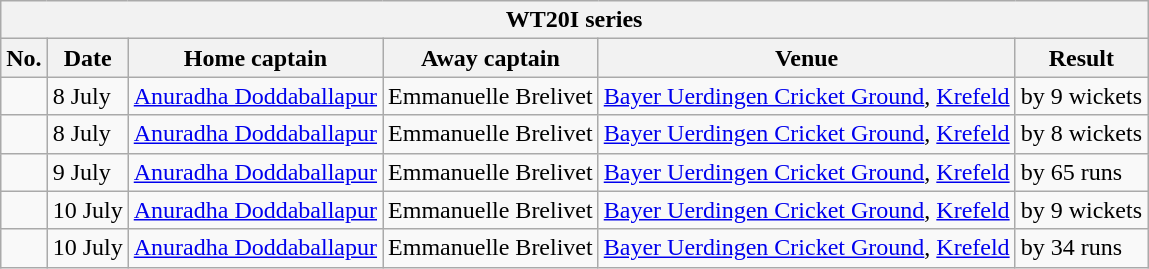<table class="wikitable">
<tr>
<th colspan="9">WT20I series</th>
</tr>
<tr>
<th>No.</th>
<th>Date</th>
<th>Home captain</th>
<th>Away captain</th>
<th>Venue</th>
<th>Result</th>
</tr>
<tr>
<td></td>
<td>8 July</td>
<td><a href='#'>Anuradha Doddaballapur</a></td>
<td>Emmanuelle Brelivet</td>
<td><a href='#'>Bayer Uerdingen Cricket Ground</a>, <a href='#'>Krefeld</a></td>
<td> by 9 wickets</td>
</tr>
<tr>
<td></td>
<td>8 July</td>
<td><a href='#'>Anuradha Doddaballapur</a></td>
<td>Emmanuelle Brelivet</td>
<td><a href='#'>Bayer Uerdingen Cricket Ground</a>, <a href='#'>Krefeld</a></td>
<td> by 8 wickets</td>
</tr>
<tr>
<td></td>
<td>9 July</td>
<td><a href='#'>Anuradha Doddaballapur</a></td>
<td>Emmanuelle Brelivet</td>
<td><a href='#'>Bayer Uerdingen Cricket Ground</a>, <a href='#'>Krefeld</a></td>
<td> by 65 runs</td>
</tr>
<tr>
<td></td>
<td>10 July</td>
<td><a href='#'>Anuradha Doddaballapur</a></td>
<td>Emmanuelle Brelivet</td>
<td><a href='#'>Bayer Uerdingen Cricket Ground</a>, <a href='#'>Krefeld</a></td>
<td> by 9 wickets</td>
</tr>
<tr>
<td></td>
<td>10 July</td>
<td><a href='#'>Anuradha Doddaballapur</a></td>
<td>Emmanuelle Brelivet</td>
<td><a href='#'>Bayer Uerdingen Cricket Ground</a>, <a href='#'>Krefeld</a></td>
<td> by 34 runs</td>
</tr>
</table>
